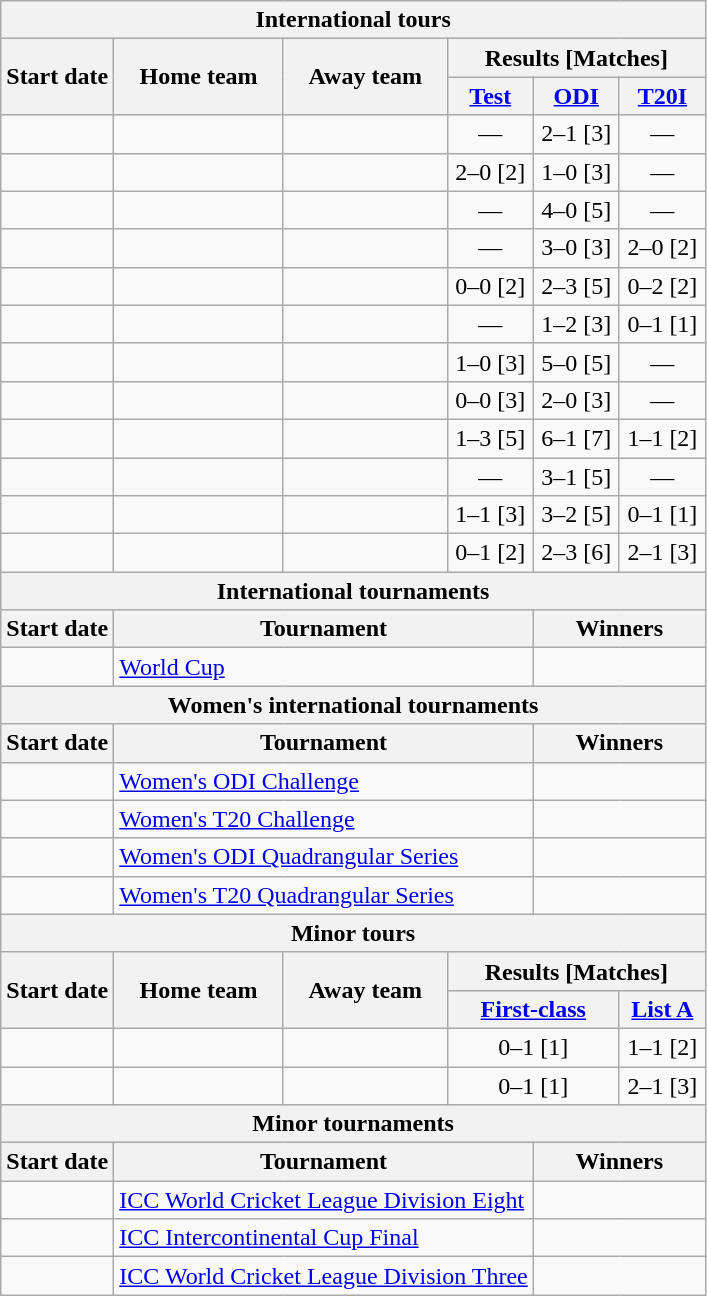<table class="wikitable sortable" style="text-align:center; white-space:nowrap">
<tr>
<th colspan=6>International tours</th>
</tr>
<tr>
<th rowspan=2>Start date</th>
<th rowspan=2>Home team</th>
<th rowspan=2>Away team</th>
<th colspan=3 class="unsortable">Results [Matches]</th>
</tr>
<tr>
<th width=50 class="unsortable"><a href='#'>Test</a></th>
<th width=50 class="unsortable"><a href='#'>ODI</a></th>
<th width=50 class="unsortable"><a href='#'>T20I</a></th>
</tr>
<tr>
<td style="text-align:left"><a href='#'></a></td>
<td style="text-align:left"></td>
<td style="text-align:left"></td>
<td>—</td>
<td>2–1 [3]</td>
<td>—</td>
</tr>
<tr>
<td style="text-align:left"><a href='#'></a></td>
<td style="text-align:left"></td>
<td style="text-align:left"></td>
<td>2–0 [2]</td>
<td>1–0 [3]</td>
<td>—</td>
</tr>
<tr>
<td style="text-align:left"><a href='#'></a></td>
<td style="text-align:left"></td>
<td style="text-align:left"></td>
<td>—</td>
<td>4–0 [5]</td>
<td>—</td>
</tr>
<tr>
<td style="text-align:left"><a href='#'></a></td>
<td style="text-align:left"></td>
<td style="text-align:left"></td>
<td>—</td>
<td>3–0 [3]</td>
<td>2–0 [2]</td>
</tr>
<tr>
<td style="text-align:left"><a href='#'></a></td>
<td style="text-align:left"></td>
<td style="text-align:left"></td>
<td>0–0 [2]</td>
<td>2–3 [5]</td>
<td>0–2 [2]</td>
</tr>
<tr>
<td style="text-align:left"><a href='#'></a></td>
<td style="text-align:left"></td>
<td style="text-align:left"></td>
<td>—</td>
<td>1–2 [3]</td>
<td>0–1 [1]</td>
</tr>
<tr>
<td style="text-align:left"><a href='#'></a></td>
<td style="text-align:left"></td>
<td style="text-align:left"></td>
<td>1–0 [3]</td>
<td>5–0 [5]</td>
<td>—</td>
</tr>
<tr>
<td style="text-align:left"><a href='#'></a></td>
<td style="text-align:left"></td>
<td style="text-align:left"></td>
<td>0–0 [3]</td>
<td>2–0 [3]</td>
<td>—</td>
</tr>
<tr>
<td style="text-align:left"><a href='#'></a></td>
<td style="text-align:left"></td>
<td style="text-align:left"></td>
<td>1–3 [5]</td>
<td>6–1 [7]</td>
<td>1–1 [2]</td>
</tr>
<tr>
<td style="text-align:left"><a href='#'></a></td>
<td style="text-align:left"></td>
<td style="text-align:left"></td>
<td>—</td>
<td>3–1 [5]</td>
<td>—</td>
</tr>
<tr>
<td style="text-align:left"><a href='#'></a></td>
<td style="text-align:left"></td>
<td style="text-align:left"></td>
<td>1–1 [3]</td>
<td>3–2 [5]</td>
<td>0–1 [1]</td>
</tr>
<tr>
<td style="text-align:left"><a href='#'></a></td>
<td style="text-align:left"></td>
<td style="text-align:left"></td>
<td>0–1 [2]</td>
<td>2–3 [6]</td>
<td>2–1 [3]</td>
</tr>
<tr class="sortbottom">
<th colspan=6>International tournaments</th>
</tr>
<tr class="sortbottom">
<th>Start date</th>
<th colspan=3>Tournament</th>
<th colspan=2>Winners</th>
</tr>
<tr class="sortbottom">
<td style="text-align:left"><a href='#'></a></td>
<td style="text-align:left" colspan=3> <a href='#'>World Cup</a></td>
<td style="text-align:left" colspan=2></td>
</tr>
<tr class="sortbottom">
<th colspan=6>Women's international tournaments</th>
</tr>
<tr class="sortbottom">
<th>Start date</th>
<th colspan=3>Tournament</th>
<th colspan=2>Winners</th>
</tr>
<tr class="sortbottom">
<td style="text-align:left"><a href='#'></a></td>
<td style="text-align:left" colspan=3> <a href='#'>Women's ODI Challenge</a></td>
<td style="text-align:left" colspan=2></td>
</tr>
<tr class="sortbottom">
<td style="text-align:left"><a href='#'></a></td>
<td style="text-align:left" colspan=3> <a href='#'>Women's T20 Challenge</a></td>
<td style="text-align:left" colspan=2></td>
</tr>
<tr class="sortbottom">
<td style="text-align:left"><a href='#'></a></td>
<td style="text-align:left" colspan=3> <a href='#'>Women's ODI Quadrangular Series</a></td>
<td style="text-align:left" colspan=2></td>
</tr>
<tr class="sortbottom">
<td style="text-align:left"><a href='#'></a></td>
<td style="text-align:left" colspan=3> <a href='#'>Women's T20 Quadrangular Series</a></td>
<td style="text-align:left" colspan=2></td>
</tr>
<tr class="sortbottom">
<th colspan=6>Minor tours</th>
</tr>
<tr class="sortbottom">
<th rowspan=2>Start date</th>
<th rowspan=2>Home team</th>
<th rowspan=2>Away team</th>
<th colspan=3 class="unsortable">Results [Matches]</th>
</tr>
<tr class="sortbottom">
<th colspan=2><a href='#'>First-class</a></th>
<th><a href='#'>List A</a></th>
</tr>
<tr class="sortbottom">
<td style="text-align:left"><a href='#'></a></td>
<td style="text-align:left"></td>
<td style="text-align:left"></td>
<td colspan=2>0–1 [1]</td>
<td>1–1 [2]</td>
</tr>
<tr class="sortbottom">
<td style="text-align:left"><a href='#'></a></td>
<td style="text-align:left"></td>
<td style="text-align:left"></td>
<td colspan=2>0–1 [1]</td>
<td>2–1 [3]</td>
</tr>
<tr class="sortbottom">
<th colspan=6>Minor tournaments</th>
</tr>
<tr class="sortbottom">
<th>Start date</th>
<th colspan=3>Tournament</th>
<th colspan=2>Winners</th>
</tr>
<tr class="sortbottom">
<td style="text-align:left"><a href='#'></a></td>
<td style="text-align:left" colspan=3> <a href='#'>ICC World Cricket League Division Eight</a></td>
<td style="text-align:left" colspan=2></td>
</tr>
<tr class="sortbottom">
<td style="text-align:left"></td>
<td style="text-align:left" colspan=3> <a href='#'>ICC Intercontinental Cup Final</a></td>
<td style="text-align:left" colspan=2></td>
</tr>
<tr class="sortbottom">
<td style="text-align:left"><a href='#'></a></td>
<td style="text-align:left" colspan=3> <a href='#'>ICC World Cricket League Division Three</a></td>
<td style="text-align:left" colspan=2></td>
</tr>
</table>
